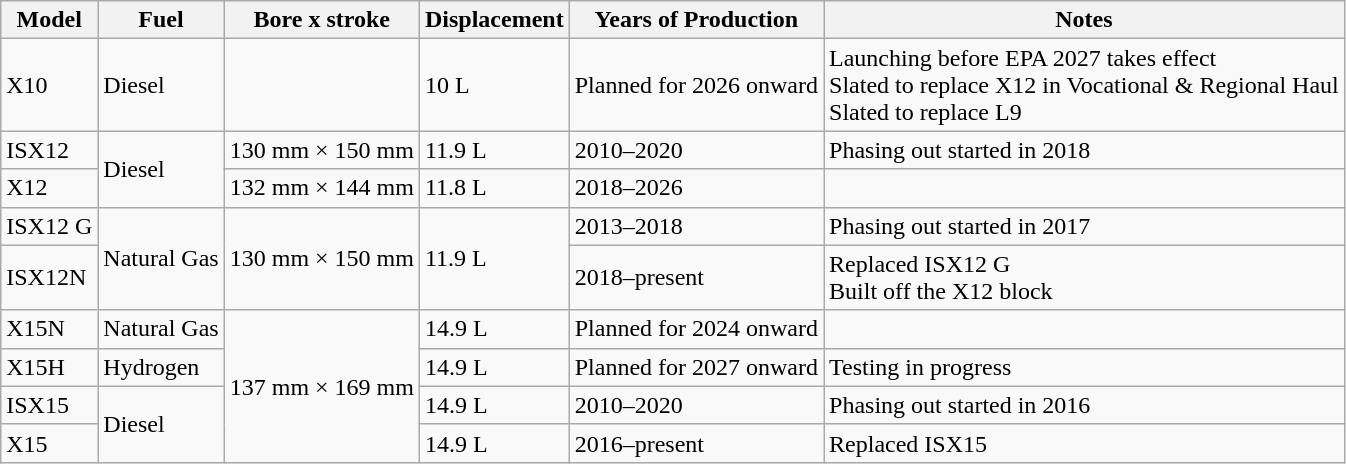<table class="wikitable">
<tr>
<th>Model</th>
<th>Fuel</th>
<th>Bore x stroke</th>
<th>Displacement</th>
<th>Years of Production</th>
<th>Notes</th>
</tr>
<tr>
<td>X10</td>
<td>Diesel</td>
<td></td>
<td>10 L</td>
<td>Planned for 2026 onward</td>
<td>Launching before EPA 2027 takes effect<br>Slated to replace X12 in Vocational & Regional Haul<br>Slated to replace L9 </td>
</tr>
<tr>
<td>ISX12</td>
<td rowspan="2">Diesel</td>
<td>130 mm × 150 mm</td>
<td>11.9 L</td>
<td>2010–2020</td>
<td>Phasing out started in 2018</td>
</tr>
<tr>
<td>X12</td>
<td>132 mm × 144 mm</td>
<td>11.8 L</td>
<td>2018–2026</td>
<td></td>
</tr>
<tr>
<td>ISX12 G</td>
<td rowspan="2">Natural Gas</td>
<td rowspan="2">130 mm × 150 mm</td>
<td rowspan="2">11.9 L</td>
<td>2013–2018</td>
<td>Phasing out started in 2017</td>
</tr>
<tr>
<td>ISX12N</td>
<td>2018–present</td>
<td>Replaced ISX12 G<br>Built off the X12 block</td>
</tr>
<tr>
<td>X15N</td>
<td>Natural Gas</td>
<td rowspan="4">137 mm × 169 mm</td>
<td>14.9 L</td>
<td>Planned for 2024 onward</td>
<td></td>
</tr>
<tr>
<td>X15H</td>
<td>Hydrogen</td>
<td>14.9 L</td>
<td>Planned for 2027 onward</td>
<td>Testing in progress</td>
</tr>
<tr>
<td>ISX15</td>
<td rowspan="2">Diesel</td>
<td>14.9 L</td>
<td>2010–2020</td>
<td>Phasing out started in 2016</td>
</tr>
<tr>
<td>X15</td>
<td>14.9 L</td>
<td>2016–present</td>
<td>Replaced ISX15</td>
</tr>
</table>
